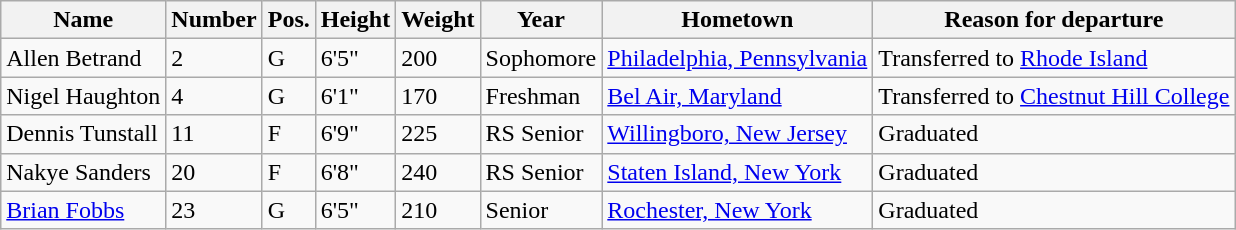<table class="wikitable sortable" border="1">
<tr>
<th>Name</th>
<th>Number</th>
<th>Pos.</th>
<th>Height</th>
<th>Weight</th>
<th>Year</th>
<th>Hometown</th>
<th class="unsortable">Reason for departure</th>
</tr>
<tr>
<td>Allen Betrand</td>
<td>2</td>
<td>G</td>
<td>6'5"</td>
<td>200</td>
<td>Sophomore</td>
<td><a href='#'>Philadelphia, Pennsylvania</a></td>
<td>Transferred to <a href='#'>Rhode Island</a></td>
</tr>
<tr>
<td>Nigel Haughton</td>
<td>4</td>
<td>G</td>
<td>6'1"</td>
<td>170</td>
<td>Freshman</td>
<td><a href='#'>Bel Air, Maryland</a></td>
<td>Transferred to <a href='#'>Chestnut Hill College</a></td>
</tr>
<tr>
<td>Dennis Tunstall</td>
<td>11</td>
<td>F</td>
<td>6'9"</td>
<td>225</td>
<td>RS Senior</td>
<td><a href='#'>Willingboro, New Jersey</a></td>
<td>Graduated</td>
</tr>
<tr>
<td>Nakye Sanders</td>
<td>20</td>
<td>F</td>
<td>6'8"</td>
<td>240</td>
<td>RS Senior</td>
<td><a href='#'>Staten Island, New York</a></td>
<td>Graduated</td>
</tr>
<tr>
<td><a href='#'>Brian Fobbs</a></td>
<td>23</td>
<td>G</td>
<td>6'5"</td>
<td>210</td>
<td>Senior</td>
<td><a href='#'>Rochester, New York</a></td>
<td>Graduated</td>
</tr>
</table>
